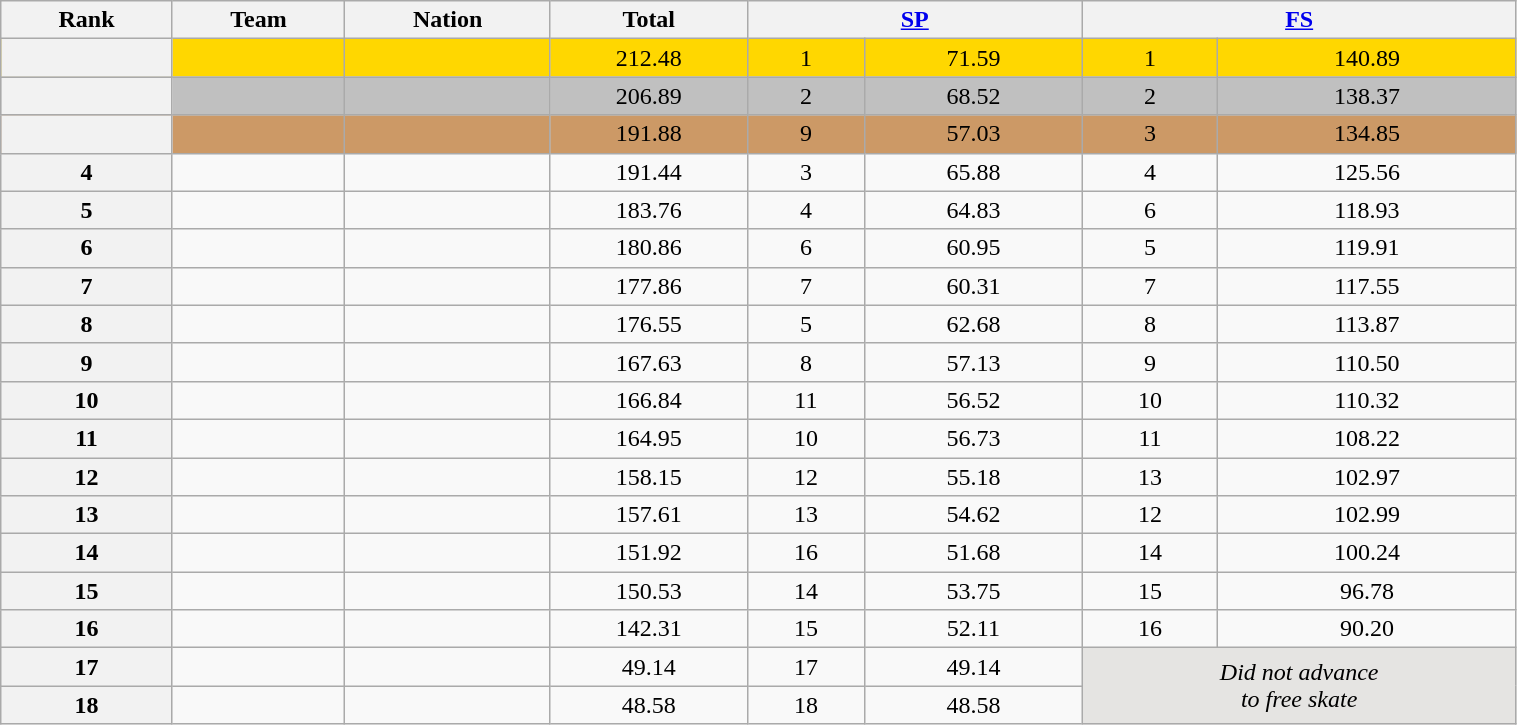<table class="wikitable sortable" style="text-align:center; width:80%">
<tr>
<th scope="col">Rank</th>
<th scope="col">Team</th>
<th scope="col">Nation</th>
<th scope="col">Total</th>
<th colspan="2" scope="col" width="80px"><a href='#'>SP</a></th>
<th colspan="2" scope="col" width="80px"><a href='#'>FS</a></th>
</tr>
<tr bgcolor="gold">
<th scope="row"></th>
<td align="left"></td>
<td align="left"></td>
<td>212.48</td>
<td>1</td>
<td>71.59</td>
<td>1</td>
<td>140.89</td>
</tr>
<tr bgcolor="silver">
<th scope="row"></th>
<td align="left"></td>
<td align="left"></td>
<td>206.89</td>
<td>2</td>
<td>68.52</td>
<td>2</td>
<td>138.37</td>
</tr>
<tr bgcolor="cc9966">
<th scope="row"></th>
<td align="left"></td>
<td align="left"></td>
<td>191.88</td>
<td>9</td>
<td>57.03</td>
<td>3</td>
<td>134.85</td>
</tr>
<tr>
<th scope="row">4</th>
<td align="left"></td>
<td align="left"></td>
<td>191.44</td>
<td>3</td>
<td>65.88</td>
<td>4</td>
<td>125.56</td>
</tr>
<tr>
<th scope="row">5</th>
<td align="left"></td>
<td align="left"></td>
<td>183.76</td>
<td>4</td>
<td>64.83</td>
<td>6</td>
<td>118.93</td>
</tr>
<tr>
<th scope="row">6</th>
<td align="left"></td>
<td align="left"></td>
<td>180.86</td>
<td>6</td>
<td>60.95</td>
<td>5</td>
<td>119.91</td>
</tr>
<tr>
<th scope="row">7</th>
<td align="left"></td>
<td align="left"></td>
<td>177.86</td>
<td>7</td>
<td>60.31</td>
<td>7</td>
<td>117.55</td>
</tr>
<tr>
<th scope="row">8</th>
<td align="left"></td>
<td align="left"></td>
<td>176.55</td>
<td>5</td>
<td>62.68</td>
<td>8</td>
<td>113.87</td>
</tr>
<tr>
<th scope="row">9</th>
<td align="left"></td>
<td align="left"></td>
<td>167.63</td>
<td>8</td>
<td>57.13</td>
<td>9</td>
<td>110.50</td>
</tr>
<tr>
<th scope="row">10</th>
<td align="left"></td>
<td align="left"></td>
<td>166.84</td>
<td>11</td>
<td>56.52</td>
<td>10</td>
<td>110.32</td>
</tr>
<tr>
<th scope="row">11</th>
<td align="left"></td>
<td align="left"></td>
<td>164.95</td>
<td>10</td>
<td>56.73</td>
<td>11</td>
<td>108.22</td>
</tr>
<tr>
<th scope="row">12</th>
<td align="left"></td>
<td align="left"></td>
<td>158.15</td>
<td>12</td>
<td>55.18</td>
<td>13</td>
<td>102.97</td>
</tr>
<tr>
<th scope="row">13</th>
<td align="left"></td>
<td align="left"></td>
<td>157.61</td>
<td>13</td>
<td>54.62</td>
<td>12</td>
<td>102.99</td>
</tr>
<tr>
<th scope="row">14</th>
<td align="left"></td>
<td align="left"></td>
<td>151.92</td>
<td>16</td>
<td>51.68</td>
<td>14</td>
<td>100.24</td>
</tr>
<tr>
<th scope="row">15</th>
<td align="left"></td>
<td align="left"></td>
<td>150.53</td>
<td>14</td>
<td>53.75</td>
<td>15</td>
<td>96.78</td>
</tr>
<tr>
<th scope="row">16</th>
<td align="left"></td>
<td align="left"></td>
<td>142.31</td>
<td>15</td>
<td>52.11</td>
<td>16</td>
<td>90.20</td>
</tr>
<tr>
<th scope="row">17</th>
<td align="left"></td>
<td align="left"></td>
<td>49.14</td>
<td>17</td>
<td>49.14</td>
<td colspan="2" rowspan="2" bgcolor="e5e4e2"><em>Did not advance<br>to free skate</em></td>
</tr>
<tr>
<th scope="row">18</th>
<td align="left"></td>
<td align="left"></td>
<td>48.58</td>
<td>18</td>
<td>48.58</td>
</tr>
</table>
